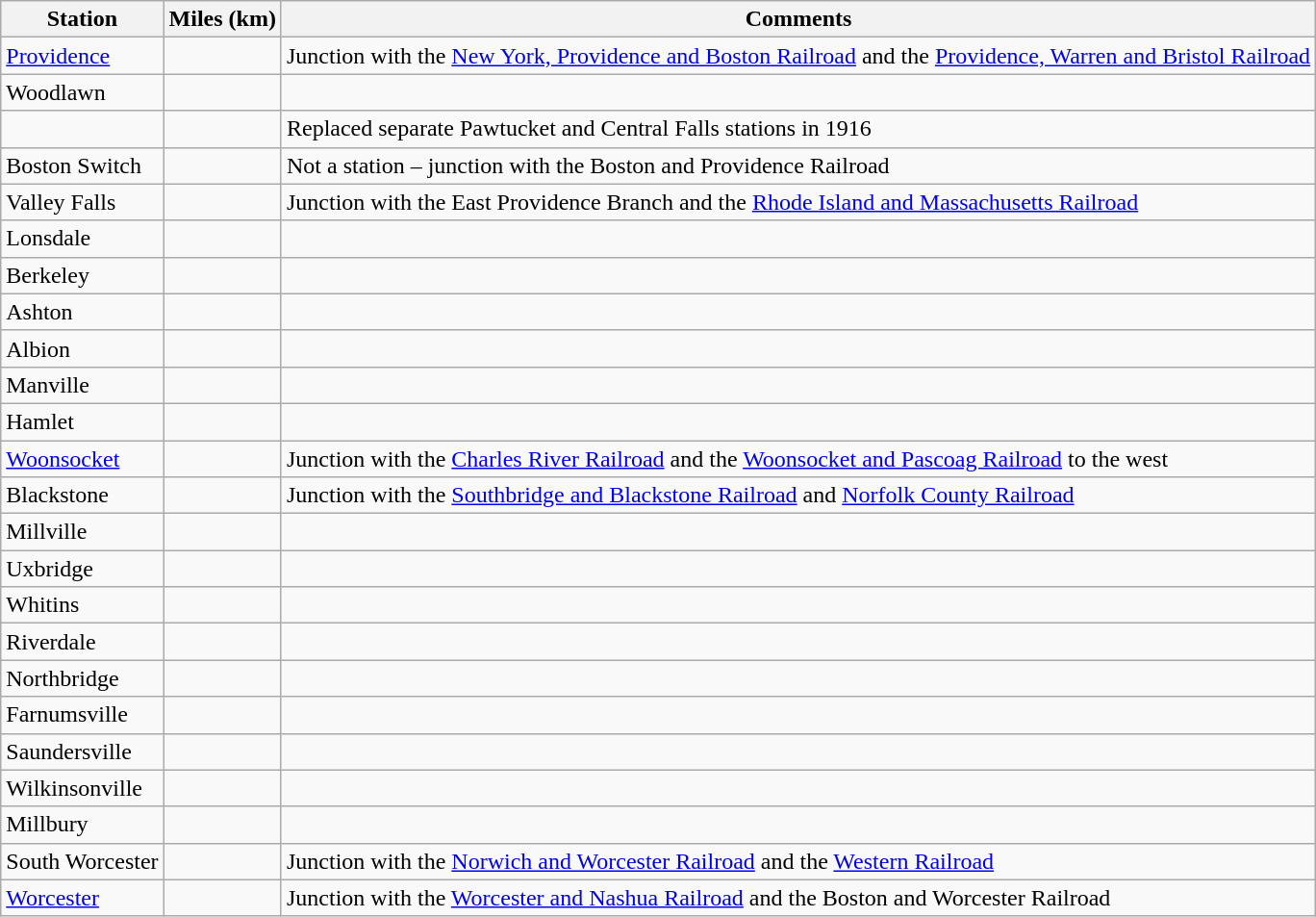<table class="wikitable">
<tr>
<th>Station</th>
<th>Miles (km)</th>
<th>Comments</th>
</tr>
<tr>
<td><a href='#'>Providence</a></td>
<td></td>
<td>Junction with the <a href='#'>New York, Providence and Boston Railroad</a> and the <a href='#'>Providence, Warren and Bristol Railroad</a></td>
</tr>
<tr>
<td>Woodlawn</td>
<td></td>
<td></td>
</tr>
<tr>
<td></td>
<td></td>
<td>Replaced separate Pawtucket and Central Falls stations in 1916</td>
</tr>
<tr>
<td>Boston Switch</td>
<td></td>
<td>Not a station – junction with the Boston and Providence Railroad</td>
</tr>
<tr>
<td>Valley Falls</td>
<td></td>
<td>Junction with the East Providence Branch and the <a href='#'>Rhode Island and Massachusetts Railroad</a></td>
</tr>
<tr>
<td>Lonsdale</td>
<td></td>
<td></td>
</tr>
<tr>
<td>Berkeley</td>
<td></td>
<td></td>
</tr>
<tr>
<td>Ashton</td>
<td></td>
<td></td>
</tr>
<tr>
<td>Albion</td>
<td></td>
<td></td>
</tr>
<tr>
<td>Manville</td>
<td></td>
<td></td>
</tr>
<tr>
<td>Hamlet</td>
<td></td>
<td></td>
</tr>
<tr>
<td><a href='#'>Woonsocket</a></td>
<td></td>
<td>Junction with the <a href='#'>Charles River Railroad</a> and the <a href='#'>Woonsocket and Pascoag Railroad</a>  to the west</td>
</tr>
<tr>
<td>Blackstone</td>
<td></td>
<td>Junction with the <a href='#'>Southbridge and Blackstone Railroad</a> and <a href='#'>Norfolk County Railroad</a></td>
</tr>
<tr>
<td>Millville</td>
<td></td>
<td></td>
</tr>
<tr>
<td>Uxbridge</td>
<td></td>
<td></td>
</tr>
<tr>
<td>Whitins</td>
<td></td>
<td></td>
</tr>
<tr>
<td>Riverdale</td>
<td></td>
<td></td>
</tr>
<tr>
<td>Northbridge</td>
<td></td>
<td></td>
</tr>
<tr>
<td>Farnumsville</td>
<td></td>
<td></td>
</tr>
<tr>
<td>Saundersville</td>
<td></td>
<td></td>
</tr>
<tr>
<td>Wilkinsonville</td>
<td></td>
<td></td>
</tr>
<tr>
<td>Millbury</td>
<td></td>
<td></td>
</tr>
<tr>
<td>South Worcester</td>
<td></td>
<td>Junction with the <a href='#'>Norwich and Worcester Railroad</a> and the <a href='#'>Western Railroad</a></td>
</tr>
<tr>
<td><a href='#'>Worcester</a></td>
<td></td>
<td>Junction with the <a href='#'>Worcester and Nashua Railroad</a> and the Boston and Worcester Railroad</td>
</tr>
</table>
